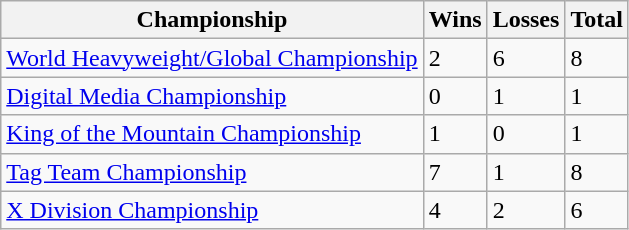<table class="wikitable plainrowheaders sortable">
<tr>
<th scope=col>Championship</th>
<th scope=col>Wins</th>
<th scope=col>Losses</th>
<th scope=col>Total</th>
</tr>
<tr>
<td><a href='#'>World Heavyweight/Global Championship</a></td>
<td>2</td>
<td>6</td>
<td>8</td>
</tr>
<tr>
<td><a href='#'>Digital Media Championship</a></td>
<td>0</td>
<td>1</td>
<td>1</td>
</tr>
<tr>
<td><a href='#'>King of the Mountain Championship</a></td>
<td>1</td>
<td>0</td>
<td>1</td>
</tr>
<tr>
<td><a href='#'>Tag Team Championship</a></td>
<td>7</td>
<td>1</td>
<td>8</td>
</tr>
<tr>
<td><a href='#'>X Division Championship</a></td>
<td>4</td>
<td>2</td>
<td>6</td>
</tr>
</table>
